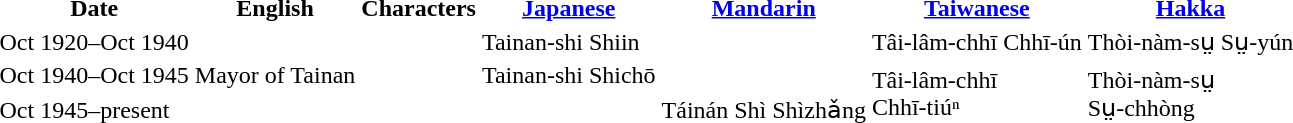<table>
<tr>
<th>Date</th>
<th>English</th>
<th>Characters</th>
<th><a href='#'>Japanese</a></th>
<th><a href='#'>Mandarin</a></th>
<th><a href='#'>Taiwanese</a></th>
<th><a href='#'>Hakka</a></th>
</tr>
<tr>
<td>Oct 1920–Oct 1940</td>
<td rowspan=3>Mayor of Tainan</td>
<td></td>
<td>Tainan-shi Shiin</td>
<td rowspan=2></td>
<td>Tâi-lâm-chhī Chhī-ún</td>
<td>Thòi-nàm-sṳ Sṳ-yún</td>
</tr>
<tr>
<td>Oct 1940–Oct 1945</td>
<td></td>
<td>Tainan-shi Shichō</td>
<td rowspan=2>Tâi-lâm-chhī<br>Chhī-tiúⁿ</td>
<td rowspan=2>Thòi-nàm-sṳ<br>Sṳ-chhòng</td>
</tr>
<tr>
<td>Oct 1945–present</td>
<td></td>
<td></td>
<td>Táinán Shì Shìzhǎng</td>
</tr>
</table>
